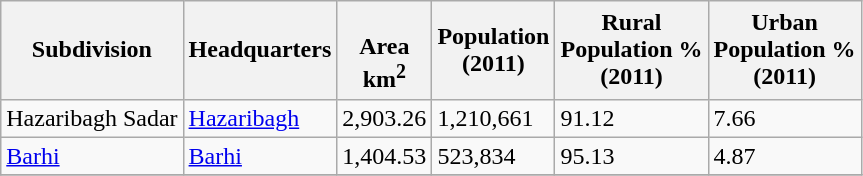<table class="wikitable sortable">
<tr>
<th>Subdivision</th>
<th>Headquarters</th>
<th><br>Area<br>km<sup>2</sup></th>
<th>Population<br>(2011)</th>
<th>Rural<br>Population %<br>(2011)</th>
<th>Urban<br> Population % <br>(2011)</th>
</tr>
<tr>
<td>Hazaribagh Sadar</td>
<td><a href='#'>Hazaribagh</a></td>
<td>2,903.26</td>
<td>1,210,661</td>
<td>91.12</td>
<td>7.66</td>
</tr>
<tr>
<td><a href='#'>Barhi</a></td>
<td><a href='#'>Barhi</a></td>
<td>1,404.53</td>
<td>523,834</td>
<td>95.13</td>
<td>4.87</td>
</tr>
<tr>
</tr>
</table>
